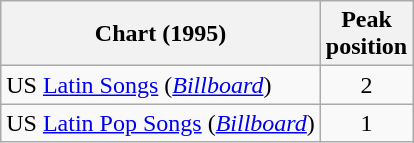<table class="wikitable sortable">
<tr>
<th>Chart (1995)</th>
<th>Peak<br>position</th>
</tr>
<tr>
<td>US <a href='#'>Latin Songs</a> (<em><a href='#'>Billboard</a></em>)</td>
<td align="center">2</td>
</tr>
<tr>
<td>US <a href='#'>Latin Pop Songs</a> (<em><a href='#'>Billboard</a></em>)</td>
<td align="center">1</td>
</tr>
</table>
